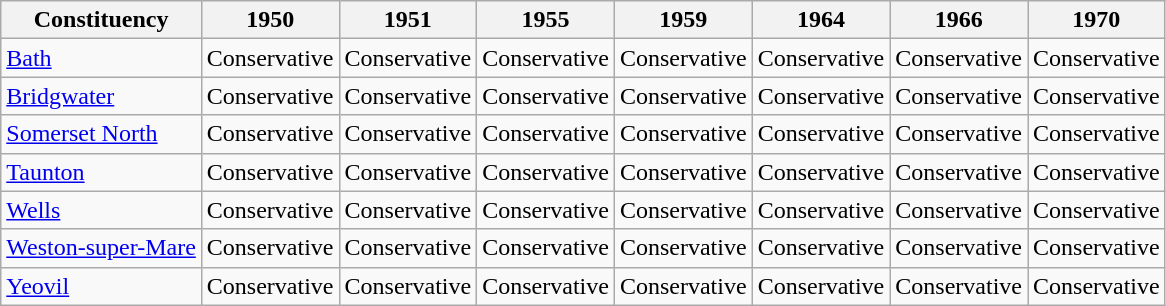<table class="wikitable sortable">
<tr>
<th>Constituency</th>
<th>1950</th>
<th>1951</th>
<th>1955</th>
<th>1959</th>
<th>1964</th>
<th>1966</th>
<th>1970</th>
</tr>
<tr>
<td><a href='#'>Bath</a></td>
<td bgcolor=>Conservative</td>
<td bgcolor=>Conservative</td>
<td bgcolor=>Conservative</td>
<td bgcolor=>Conservative</td>
<td bgcolor=>Conservative</td>
<td bgcolor=>Conservative</td>
<td bgcolor=>Conservative</td>
</tr>
<tr>
<td><a href='#'>Bridgwater</a></td>
<td bgcolor=>Conservative</td>
<td bgcolor=>Conservative</td>
<td bgcolor=>Conservative</td>
<td bgcolor=>Conservative</td>
<td bgcolor=>Conservative</td>
<td bgcolor=>Conservative</td>
<td bgcolor=>Conservative</td>
</tr>
<tr>
<td><a href='#'>Somerset North</a></td>
<td bgcolor=>Conservative</td>
<td bgcolor=>Conservative</td>
<td bgcolor=>Conservative</td>
<td bgcolor=>Conservative</td>
<td bgcolor=>Conservative</td>
<td bgcolor=>Conservative</td>
<td bgcolor=>Conservative</td>
</tr>
<tr>
<td><a href='#'>Taunton</a></td>
<td bgcolor=>Conservative</td>
<td bgcolor=>Conservative</td>
<td bgcolor=>Conservative</td>
<td bgcolor=>Conservative</td>
<td bgcolor=>Conservative</td>
<td bgcolor=>Conservative</td>
<td bgcolor=>Conservative</td>
</tr>
<tr>
<td><a href='#'>Wells</a></td>
<td bgcolor=>Conservative</td>
<td bgcolor=>Conservative</td>
<td bgcolor=>Conservative</td>
<td bgcolor=>Conservative</td>
<td bgcolor=>Conservative</td>
<td bgcolor=>Conservative</td>
<td bgcolor=>Conservative</td>
</tr>
<tr>
<td><a href='#'>Weston-super-Mare</a></td>
<td bgcolor=>Conservative</td>
<td bgcolor=>Conservative</td>
<td bgcolor=>Conservative</td>
<td bgcolor=>Conservative</td>
<td bgcolor=>Conservative</td>
<td bgcolor=>Conservative</td>
<td bgcolor=>Conservative</td>
</tr>
<tr>
<td><a href='#'>Yeovil</a></td>
<td bgcolor=>Conservative</td>
<td bgcolor=>Conservative</td>
<td bgcolor=>Conservative</td>
<td bgcolor=>Conservative</td>
<td bgcolor=>Conservative</td>
<td bgcolor=>Conservative</td>
<td bgcolor=>Conservative</td>
</tr>
</table>
